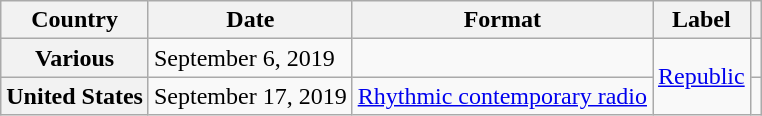<table class="wikitable plainrowheaders">
<tr>
<th scope="col">Country</th>
<th scope="col">Date</th>
<th scope="col">Format</th>
<th scope="col">Label</th>
<th scope="col"></th>
</tr>
<tr>
<th scope="row">Various</th>
<td>September 6, 2019</td>
<td></td>
<td rowspan="2"><a href='#'>Republic</a></td>
<td align="center"></td>
</tr>
<tr>
<th scope="row">United States</th>
<td>September 17, 2019</td>
<td><a href='#'>Rhythmic contemporary radio</a></td>
<td align="center"></td>
</tr>
</table>
